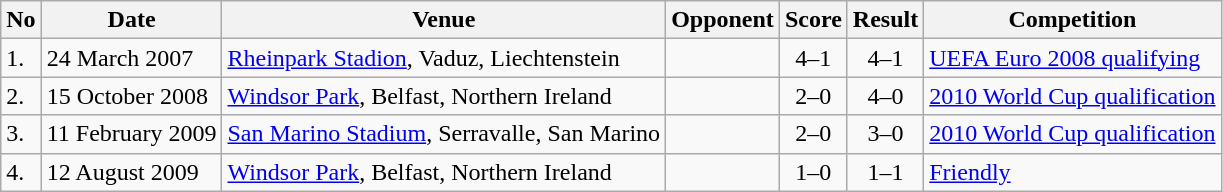<table class="wikitable sortable">
<tr>
<th>No</th>
<th>Date</th>
<th>Venue</th>
<th>Opponent</th>
<th>Score</th>
<th>Result</th>
<th>Competition</th>
</tr>
<tr>
<td>1.</td>
<td>24 March 2007</td>
<td><a href='#'>Rheinpark Stadion</a>, Vaduz, Liechtenstein</td>
<td></td>
<td align=center>4–1</td>
<td align=center>4–1</td>
<td><a href='#'>UEFA Euro 2008 qualifying</a></td>
</tr>
<tr>
<td>2.</td>
<td>15 October 2008</td>
<td><a href='#'>Windsor Park</a>, Belfast, Northern Ireland</td>
<td></td>
<td align=center>2–0</td>
<td align=center>4–0</td>
<td><a href='#'>2010 World Cup qualification</a></td>
</tr>
<tr>
<td>3.</td>
<td>11 February 2009</td>
<td><a href='#'>San Marino Stadium</a>, Serravalle, San Marino</td>
<td></td>
<td align=center>2–0</td>
<td align=center>3–0</td>
<td><a href='#'>2010 World Cup qualification</a></td>
</tr>
<tr>
<td>4.</td>
<td>12 August 2009</td>
<td><a href='#'>Windsor Park</a>, Belfast, Northern Ireland</td>
<td></td>
<td align=center>1–0</td>
<td align=center>1–1</td>
<td><a href='#'>Friendly</a></td>
</tr>
</table>
